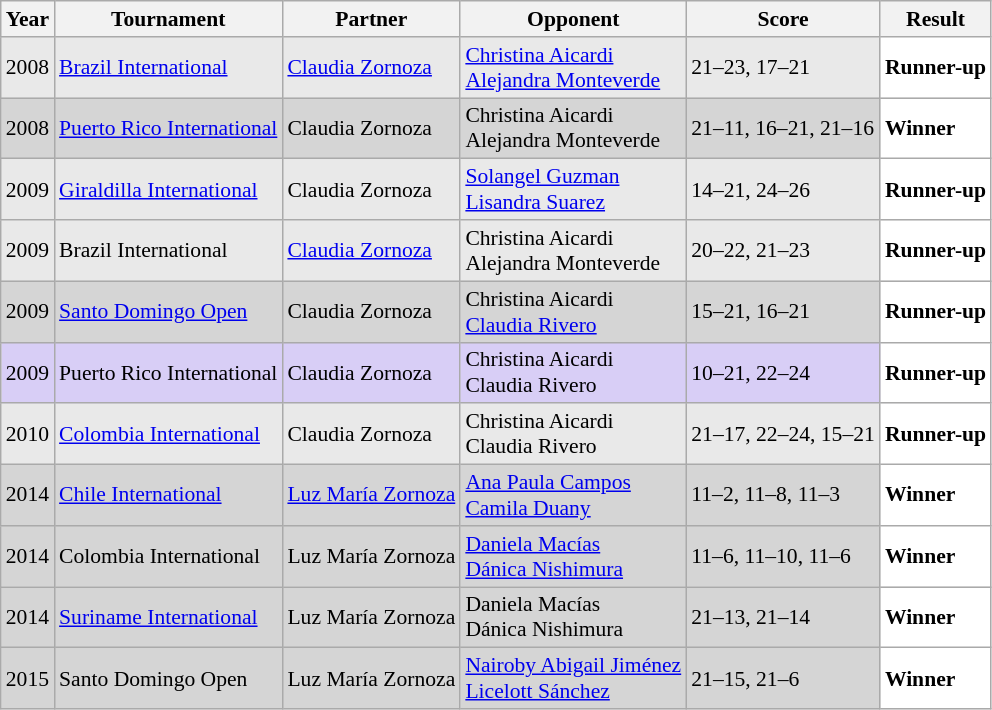<table class="sortable wikitable" style="font-size: 90%;">
<tr>
<th>Year</th>
<th>Tournament</th>
<th>Partner</th>
<th>Opponent</th>
<th>Score</th>
<th>Result</th>
</tr>
<tr style="background:#E9E9E9">
<td align="center">2008</td>
<td align="left"><a href='#'>Brazil International</a></td>
<td align="left"> <a href='#'>Claudia Zornoza</a></td>
<td align="left"> <a href='#'>Christina Aicardi</a><br> <a href='#'>Alejandra Monteverde</a></td>
<td align="left">21–23, 17–21</td>
<td style="text-align:left; background:white"> <strong>Runner-up</strong></td>
</tr>
<tr style="background:#D5D5D5">
<td align="center">2008</td>
<td align="left"><a href='#'>Puerto Rico International</a></td>
<td align="left"> Claudia Zornoza</td>
<td align="left"> Christina Aicardi<br> Alejandra Monteverde</td>
<td align="left">21–11, 16–21, 21–16</td>
<td style="text-align:left; background:white"> <strong>Winner</strong></td>
</tr>
<tr style="background:#E9E9E9">
<td align="center">2009</td>
<td align="left"><a href='#'>Giraldilla International</a></td>
<td align="left"> Claudia Zornoza</td>
<td align="left"> <a href='#'>Solangel Guzman</a><br> <a href='#'>Lisandra Suarez</a></td>
<td align="left">14–21, 24–26</td>
<td style="text-align:left; background:white"> <strong>Runner-up</strong></td>
</tr>
<tr style="background:#E9E9E9">
<td align="center">2009</td>
<td align="left">Brazil International</td>
<td align="left"> <a href='#'>Claudia Zornoza</a></td>
<td align="left"> Christina Aicardi<br> Alejandra Monteverde</td>
<td align="left">20–22, 21–23</td>
<td style="text-align:left; background:white"> <strong>Runner-up</strong></td>
</tr>
<tr style="background:#D5D5D5">
<td align="center">2009</td>
<td align="left"><a href='#'>Santo Domingo Open</a></td>
<td align="left"> Claudia Zornoza</td>
<td align="left"> Christina Aicardi<br> <a href='#'>Claudia Rivero</a></td>
<td align="left">15–21, 16–21</td>
<td style="text-align:left; background:white"> <strong>Runner-up</strong></td>
</tr>
<tr style="background:#D8CEF6">
<td align="center">2009</td>
<td align="left">Puerto Rico International</td>
<td align="left"> Claudia Zornoza</td>
<td align="left"> Christina Aicardi<br> Claudia Rivero</td>
<td align="left">10–21, 22–24</td>
<td style="text-align:left; background:white"> <strong>Runner-up</strong></td>
</tr>
<tr style="background:#E9E9E9">
<td align="center">2010</td>
<td align="left"><a href='#'>Colombia International</a></td>
<td align="left"> Claudia Zornoza</td>
<td align="left"> Christina Aicardi<br> Claudia Rivero</td>
<td align="left">21–17, 22–24, 15–21</td>
<td style="text-align:left; background:white"> <strong>Runner-up</strong></td>
</tr>
<tr style="background:#D5D5D5">
<td align="center">2014</td>
<td align="left"><a href='#'>Chile International</a></td>
<td align="left"> <a href='#'>Luz María Zornoza</a></td>
<td align="left"> <a href='#'>Ana Paula Campos</a><br> <a href='#'>Camila Duany</a></td>
<td align="left">11–2, 11–8, 11–3</td>
<td style="text-align:left; background:white"> <strong>Winner</strong></td>
</tr>
<tr style="background:#D5D5D5">
<td align="center">2014</td>
<td align="left">Colombia International</td>
<td align="left"> Luz María Zornoza</td>
<td align="left"> <a href='#'>Daniela Macías</a><br> <a href='#'>Dánica Nishimura</a></td>
<td align="left">11–6, 11–10, 11–6</td>
<td style="text-align:left; background:white"> <strong>Winner</strong></td>
</tr>
<tr style="background:#D5D5D5">
<td align="center">2014</td>
<td align="left"><a href='#'>Suriname International</a></td>
<td align="left"> Luz María Zornoza</td>
<td align="left"> Daniela Macías<br> Dánica Nishimura</td>
<td align="left">21–13, 21–14</td>
<td style="text-align:left; background:white"> <strong>Winner</strong></td>
</tr>
<tr style="background:#D5D5D5">
<td align="center">2015</td>
<td align="left">Santo Domingo Open</td>
<td align="left"> Luz María Zornoza</td>
<td align="left"> <a href='#'>Nairoby Abigail Jiménez</a><br> <a href='#'>Licelott Sánchez</a></td>
<td align="left">21–15, 21–6</td>
<td style="text-align:left; background:white"> <strong>Winner</strong></td>
</tr>
</table>
